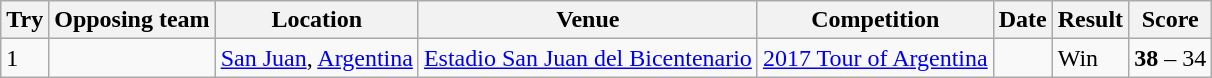<table class="wikitable" style="font-size:100%">
<tr>
<th>Try</th>
<th>Opposing team</th>
<th>Location</th>
<th>Venue</th>
<th>Competition</th>
<th>Date</th>
<th>Result</th>
<th>Score</th>
</tr>
<tr>
<td>1</td>
<td></td>
<td><a href='#'>San Juan</a>, <a href='#'>Argentina</a></td>
<td><a href='#'>Estadio San Juan del Bicentenario</a></td>
<td><a href='#'>2017 Tour of Argentina</a></td>
<td></td>
<td>Win</td>
<td><strong>38</strong> – 34</td>
</tr>
</table>
